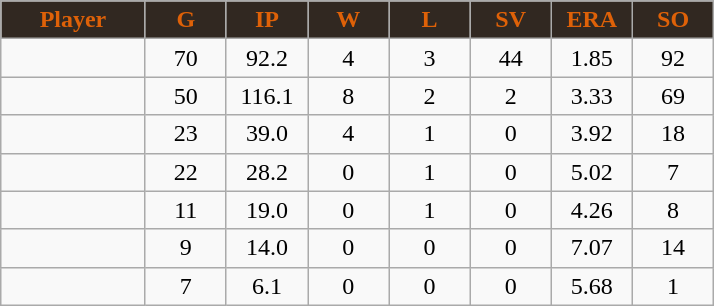<table class="wikitable sortable">
<tr>
<th style="background:#312821;color:#de6108;" width="16%">Player</th>
<th style="background:#312821;color:#de6108;" width="9%">G</th>
<th style="background:#312821;color:#de6108;" width="9%">IP</th>
<th style="background:#312821;color:#de6108;" width="9%">W</th>
<th style="background:#312821;color:#de6108;" width="9%">L</th>
<th style="background:#312821;color:#de6108;" width="9%">SV</th>
<th style="background:#312821;color:#de6108;" width="9%">ERA</th>
<th style="background:#312821;color:#de6108;" width="9%">SO</th>
</tr>
<tr align="center">
<td></td>
<td>70</td>
<td>92.2</td>
<td>4</td>
<td>3</td>
<td>44</td>
<td>1.85</td>
<td>92</td>
</tr>
<tr align="center">
<td></td>
<td>50</td>
<td>116.1</td>
<td>8</td>
<td>2</td>
<td>2</td>
<td>3.33</td>
<td>69</td>
</tr>
<tr align="center">
<td></td>
<td>23</td>
<td>39.0</td>
<td>4</td>
<td>1</td>
<td>0</td>
<td>3.92</td>
<td>18</td>
</tr>
<tr align="center">
<td></td>
<td>22</td>
<td>28.2</td>
<td>0</td>
<td>1</td>
<td>0</td>
<td>5.02</td>
<td>7</td>
</tr>
<tr align="center">
<td></td>
<td>11</td>
<td>19.0</td>
<td>0</td>
<td>1</td>
<td>0</td>
<td>4.26</td>
<td>8</td>
</tr>
<tr align="center">
<td></td>
<td>9</td>
<td>14.0</td>
<td>0</td>
<td>0</td>
<td>0</td>
<td>7.07</td>
<td>14</td>
</tr>
<tr align="center">
<td></td>
<td>7</td>
<td>6.1</td>
<td>0</td>
<td>0</td>
<td>0</td>
<td>5.68</td>
<td>1</td>
</tr>
</table>
